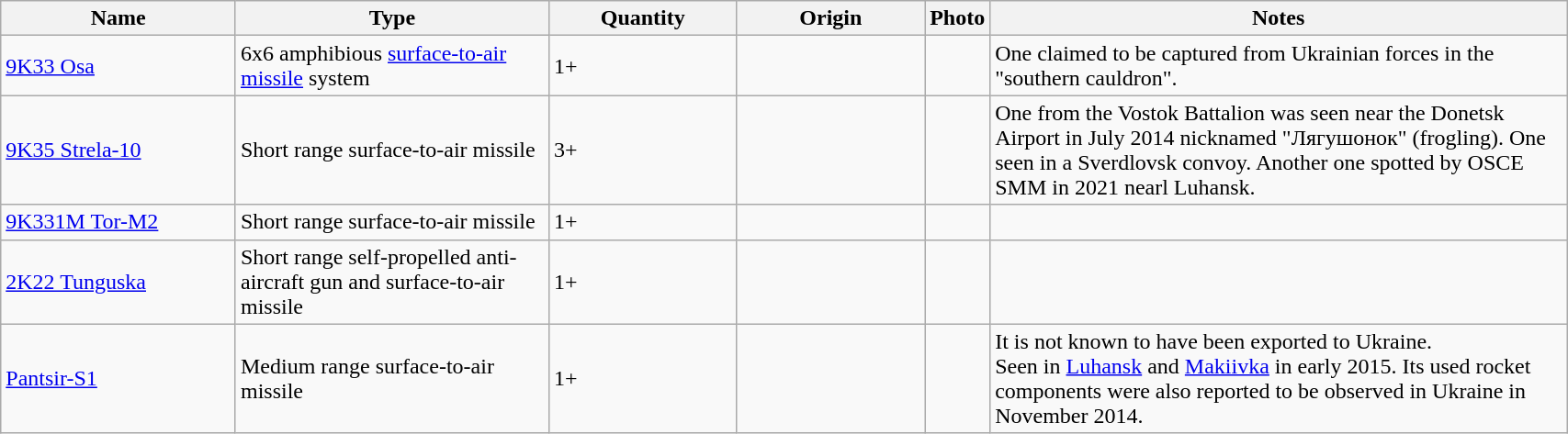<table class="wikitable" style="width:90%;">
<tr>
<th style="width:15%;">Name</th>
<th style="width:20%;">Type</th>
<th style="width:12%;">Quantity</th>
<th style="width:12%;">Origin</th>
<th>Photo</th>
<th>Notes</th>
</tr>
<tr>
<td><a href='#'>9K33 Osa</a></td>
<td>6x6 amphibious <a href='#'>surface-to-air missile</a> system</td>
<td>1+</td>
<td></td>
<td></td>
<td>One claimed to be captured from Ukrainian forces in the "southern cauldron".</td>
</tr>
<tr>
<td><a href='#'>9K35 Strela-10</a></td>
<td>Short range surface-to-air missile</td>
<td>3+</td>
<td></td>
<td></td>
<td>One from the Vostok Battalion was seen near the Donetsk Airport in July 2014 nicknamed "Лягушонок" (frogling). One seen in a Sverdlovsk convoy. Another one spotted by OSCE SMM in 2021 nearl Luhansk.</td>
</tr>
<tr>
<td><a href='#'>9K331M Tor-M2</a></td>
<td>Short range surface-to-air missile</td>
<td>1+</td>
<td><br></td>
<td></td>
<td></td>
</tr>
<tr>
<td><a href='#'>2K22 Tunguska</a></td>
<td>Short range self-propelled anti-aircraft gun and surface-to-air missile</td>
<td>1+</td>
<td></td>
<td></td>
<td></td>
</tr>
<tr>
<td><a href='#'>Pantsir-S1</a></td>
<td>Medium range surface-to-air missile</td>
<td>1+</td>
<td></td>
<td></td>
<td>It is not known to have been exported to Ukraine.<br>Seen in <a href='#'>Luhansk</a> and <a href='#'>Makiivka</a> in early 2015. Its used rocket components were also reported to be observed in Ukraine in November 2014.</td>
</tr>
</table>
